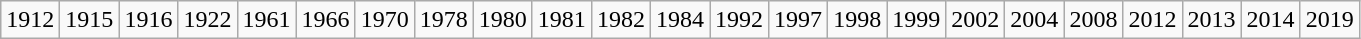<table class="wikitable" align="center" style="text-align:center">
<tr>
<td>1912</td>
<td>1915</td>
<td>1916</td>
<td>1922</td>
<td>1961</td>
<td>1966</td>
<td>1970</td>
<td>1978</td>
<td>1980</td>
<td>1981</td>
<td>1982</td>
<td>1984</td>
<td>1992</td>
<td>1997</td>
<td>1998</td>
<td>1999</td>
<td>2002</td>
<td>2004</td>
<td>2008</td>
<td>2012</td>
<td>2013</td>
<td>2014</td>
<td>2019</td>
</tr>
</table>
